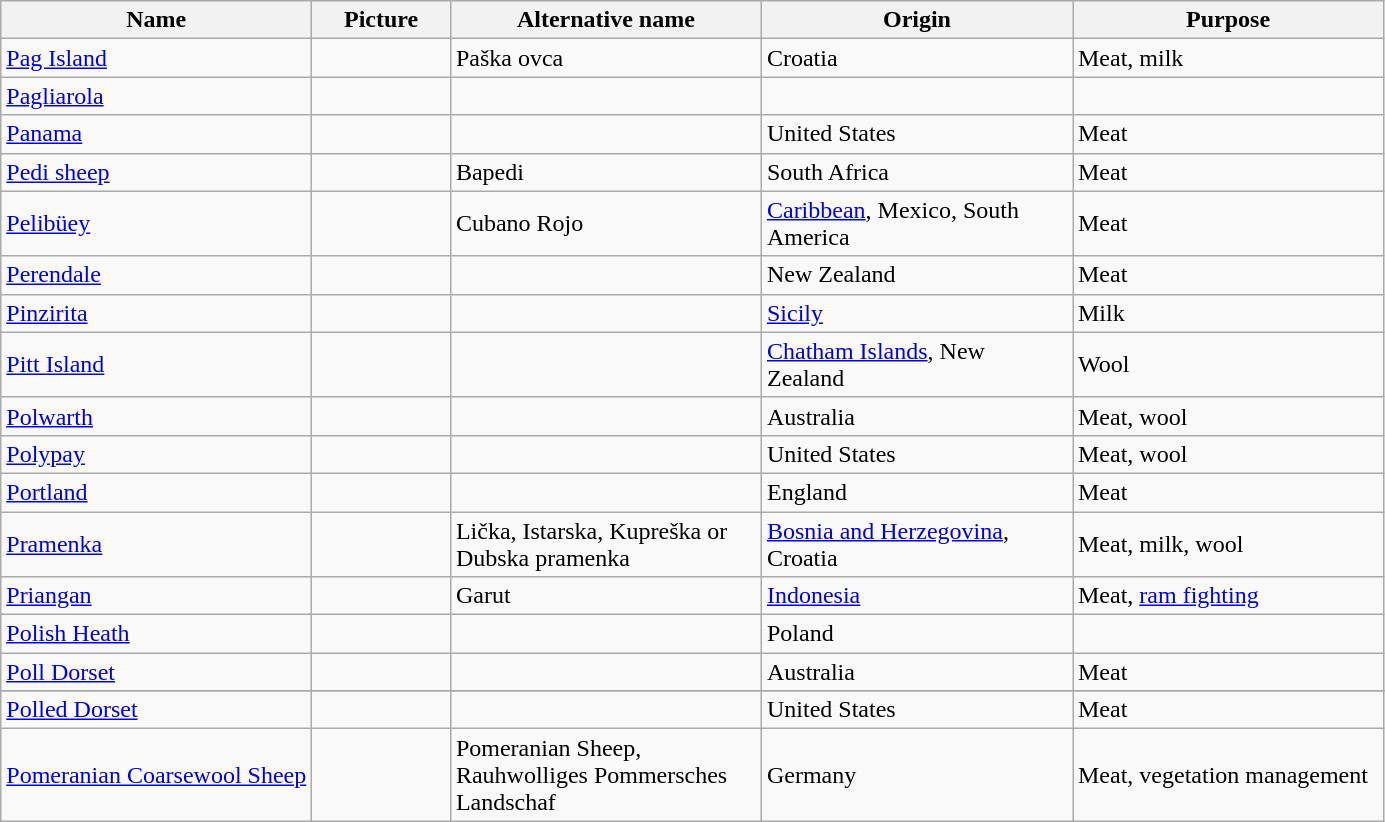<table class="wikitable sortable">
<tr>
<th width="200">Name</th>
<th width="85">Picture</th>
<th width="200">Alternative name</th>
<th width="200">Origin</th>
<th width="200">Purpose</th>
</tr>
<tr>
<td><a href='#'>Pag Island</a></td>
<td></td>
<td>Paška ovca</td>
<td>Croatia</td>
<td>Meat, milk</td>
</tr>
<tr>
<td><a href='#'>Pagliarola</a></td>
<td></td>
<td></td>
<td></td>
<td></td>
</tr>
<tr>
<td><a href='#'>Panama</a></td>
<td></td>
<td></td>
<td>United States</td>
<td>Meat</td>
</tr>
<tr>
<td><a href='#'>Pedi sheep</a></td>
<td></td>
<td>Bapedi</td>
<td>South Africa</td>
<td>Meat</td>
</tr>
<tr>
<td><a href='#'>Pelibüey</a></td>
<td></td>
<td>Cubano Rojo</td>
<td><a href='#'>Caribbean</a>, Mexico, South America</td>
<td>Meat</td>
</tr>
<tr>
<td><a href='#'>Perendale</a></td>
<td></td>
<td></td>
<td>New Zealand</td>
<td>Meat</td>
</tr>
<tr>
<td><a href='#'>Pinzirita</a></td>
<td></td>
<td></td>
<td><a href='#'>Sicily</a></td>
<td>Milk</td>
</tr>
<tr>
<td><a href='#'>Pitt Island</a></td>
<td></td>
<td></td>
<td><a href='#'>Chatham Islands</a>, New Zealand</td>
<td>Wool</td>
</tr>
<tr>
<td><a href='#'>Polwarth</a></td>
<td></td>
<td></td>
<td>Australia</td>
<td>Meat, wool</td>
</tr>
<tr>
<td><a href='#'>Polypay</a></td>
<td></td>
<td></td>
<td>United States</td>
<td>Meat, wool</td>
</tr>
<tr>
<td><a href='#'>Portland</a></td>
<td></td>
<td></td>
<td>England</td>
<td>Meat</td>
</tr>
<tr>
<td><a href='#'>Pramenka</a></td>
<td></td>
<td>Lička, Istarska, Kupreška or Dubska pramenka</td>
<td><a href='#'>Bosnia and Herzegovina</a>, Croatia</td>
<td>Meat, milk, wool</td>
</tr>
<tr>
<td><a href='#'>Priangan</a></td>
<td></td>
<td>Garut</td>
<td><a href='#'>Indonesia</a></td>
<td>Meat, <a href='#'>ram fighting</a></td>
</tr>
<tr>
<td><a href='#'>Polish Heath</a></td>
<td></td>
<td></td>
<td>Poland</td>
<td></td>
</tr>
<tr>
<td><a href='#'>Poll Dorset</a></td>
<td></td>
<td></td>
<td>Australia</td>
<td>Meat</td>
</tr>
<tr>
</tr>
<tr>
<td><a href='#'>Polled Dorset</a></td>
<td></td>
<td></td>
<td>United States</td>
<td>Meat</td>
</tr>
<tr>
<td><a href='#'>Pomeranian Coarsewool Sheep</a></td>
<td></td>
<td>Pomeranian Sheep, Rauhwolliges Pommersches Landschaf</td>
<td>Germany</td>
<td>Meat, vegetation management</td>
</tr>
</table>
